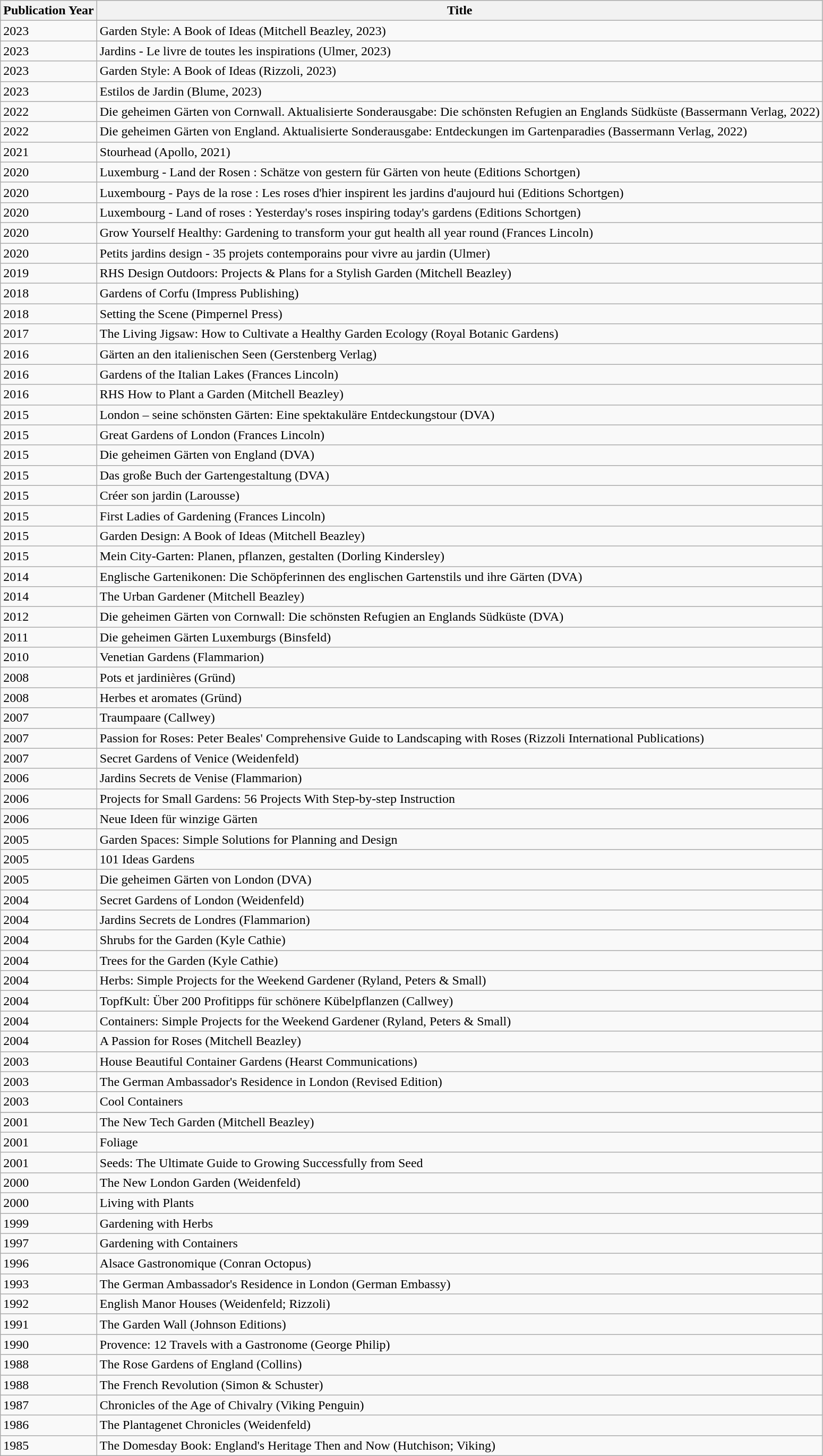<table class="wikitable sortable">
<tr>
<th>Publication Year</th>
<th>Title</th>
</tr>
<tr>
<td>2023</td>
<td>Garden Style: A Book of Ideas (Mitchell Beazley, 2023)</td>
</tr>
<tr>
<td>2023</td>
<td>Jardins - Le livre de toutes les inspirations (Ulmer, 2023)</td>
</tr>
<tr>
<td>2023</td>
<td>Garden Style: A Book of Ideas (Rizzoli, 2023)</td>
</tr>
<tr>
<td>2023</td>
<td>Estilos de Jardin (Blume, 2023)</td>
</tr>
<tr>
<td>2022</td>
<td>Die geheimen Gärten von Cornwall. Aktualisierte Sonderausgabe: Die schönsten Refugien an Englands Südküste (Bassermann Verlag, 2022)</td>
</tr>
<tr>
<td>2022</td>
<td>Die geheimen Gärten von England. Aktualisierte Sonderausgabe: Entdeckungen im Gartenparadies (Bassermann Verlag, 2022)</td>
</tr>
<tr>
<td>2021</td>
<td>Stourhead (Apollo, 2021)</td>
</tr>
<tr>
<td>2020</td>
<td>Luxemburg - Land der Rosen : Schätze von gestern für Gärten von heute (Editions Schortgen)</td>
</tr>
<tr>
<td>2020</td>
<td>Luxembourg - Pays de la rose : Les roses d'hier inspirent les jardins d'aujourd hui (Editions Schortgen)</td>
</tr>
<tr>
<td>2020</td>
<td>Luxembourg - Land of roses : Yesterday's roses inspiring today's gardens (Editions Schortgen)</td>
</tr>
<tr>
<td>2020</td>
<td>Grow Yourself Healthy: Gardening to transform your gut health all year round (Frances Lincoln)</td>
</tr>
<tr>
<td>2020</td>
<td>Petits jardins design - 35 projets contemporains pour vivre au jardin (Ulmer)</td>
</tr>
<tr>
<td>2019</td>
<td>RHS Design Outdoors: Projects & Plans for a Stylish Garden (Mitchell Beazley)</td>
</tr>
<tr>
<td>2018</td>
<td>Gardens of Corfu (Impress Publishing)</td>
</tr>
<tr>
<td>2018</td>
<td>Setting the Scene (Pimpernel Press)</td>
</tr>
<tr>
<td>2017</td>
<td>The Living Jigsaw: How to Cultivate a Healthy Garden Ecology (Royal Botanic Gardens)</td>
</tr>
<tr>
<td>2016</td>
<td>Gärten an den italienischen Seen (Gerstenberg Verlag)</td>
</tr>
<tr>
<td>2016</td>
<td>Gardens of the Italian Lakes (Frances Lincoln)</td>
</tr>
<tr>
<td>2016</td>
<td>RHS How to Plant a Garden (Mitchell Beazley)</td>
</tr>
<tr>
<td>2015</td>
<td>London – seine schönsten Gärten: Eine spektakuläre Entdeckungstour (DVA)</td>
</tr>
<tr>
<td>2015</td>
<td>Great Gardens of London (Frances Lincoln)</td>
</tr>
<tr>
<td>2015</td>
<td>Die geheimen Gärten von England (DVA)</td>
</tr>
<tr>
<td>2015</td>
<td>Das große Buch der Gartengestaltung (DVA)</td>
</tr>
<tr>
<td>2015</td>
<td>Créer son jardin (Larousse)</td>
</tr>
<tr>
<td>2015</td>
<td>First Ladies of Gardening (Frances Lincoln)</td>
</tr>
<tr>
<td>2015</td>
<td>Garden Design: A Book of Ideas (Mitchell Beazley)</td>
</tr>
<tr>
<td>2015</td>
<td>Mein City-Garten: Planen, pflanzen, gestalten (Dorling Kindersley)</td>
</tr>
<tr>
<td>2014</td>
<td>Englische Gartenikonen: Die Schöpferinnen des englischen Gartenstils und ihre Gärten (DVA)</td>
</tr>
<tr>
<td>2014</td>
<td>The Urban Gardener (Mitchell Beazley)</td>
</tr>
<tr>
<td>2012</td>
<td>Die geheimen Gärten von Cornwall: Die schönsten Refugien an Englands Südküste (DVA)</td>
</tr>
<tr>
<td>2011</td>
<td>Die geheimen Gärten Luxemburgs (Binsfeld)</td>
</tr>
<tr>
<td>2010</td>
<td>Venetian Gardens (Flammarion)</td>
</tr>
<tr>
<td>2008</td>
<td>Pots et jardinières (Gründ)</td>
</tr>
<tr>
<td>2008</td>
<td>Herbes et aromates (Gründ)</td>
</tr>
<tr>
<td>2007</td>
<td>Traumpaare (Callwey)</td>
</tr>
<tr>
<td>2007</td>
<td>Passion for Roses: Peter Beales' Comprehensive Guide to Landscaping with Roses (Rizzoli International Publications)</td>
</tr>
<tr>
<td>2007</td>
<td>Secret Gardens of Venice (Weidenfeld)</td>
</tr>
<tr>
<td>2006</td>
<td>Jardins Secrets de Venise (Flammarion)</td>
</tr>
<tr>
<td>2006</td>
<td>Projects for Small Gardens: 56 Projects With Step-by-step Instruction</td>
</tr>
<tr>
<td>2006</td>
<td>Neue Ideen für winzige Gärten</td>
</tr>
<tr>
<td>2005</td>
<td>Garden Spaces: Simple Solutions for Planning and Design</td>
</tr>
<tr>
<td>2005</td>
<td>101 Ideas Gardens</td>
</tr>
<tr>
<td>2005</td>
<td>Die geheimen Gärten von London (DVA)</td>
</tr>
<tr>
<td>2004</td>
<td>Secret Gardens of London (Weidenfeld)</td>
</tr>
<tr>
<td>2004</td>
<td>Jardins Secrets de Londres (Flammarion)</td>
</tr>
<tr>
<td>2004</td>
<td>Shrubs for the Garden (Kyle Cathie)</td>
</tr>
<tr>
<td>2004</td>
<td>Trees for the Garden (Kyle Cathie)</td>
</tr>
<tr>
<td>2004</td>
<td>Herbs: Simple Projects for the Weekend Gardener (Ryland, Peters & Small)</td>
</tr>
<tr>
<td>2004</td>
<td>TopfKult: Über 200 Profitipps für schönere Kübelpflanzen (Callwey)</td>
</tr>
<tr>
<td>2004</td>
<td>Containers: Simple Projects for the Weekend Gardener (Ryland, Peters & Small)</td>
</tr>
<tr>
<td>2004</td>
<td>A Passion for Roses (Mitchell Beazley)</td>
</tr>
<tr>
<td>2003</td>
<td>House Beautiful Container Gardens (Hearst Communications)</td>
</tr>
<tr>
<td>2003</td>
<td>The German Ambassador's Residence in London (Revised Edition)</td>
</tr>
<tr>
<td>2003</td>
<td>Cool Containers</td>
</tr>
<tr>
</tr>
<tr 2003 || Topfkult>
</tr>
<tr>
</tr>
<tr 2002 || Projects for Small Gardens (Ryland, Peters & Small)>
</tr>
<tr>
<td>2001</td>
<td>The New Tech Garden (Mitchell Beazley)</td>
</tr>
<tr>
<td>2001</td>
<td>Foliage</td>
</tr>
<tr>
<td>2001</td>
<td>Seeds: The Ultimate Guide to Growing Successfully from Seed</td>
</tr>
<tr>
<td>2000</td>
<td>The New London Garden (Weidenfeld)</td>
</tr>
<tr>
<td>2000</td>
<td>Living with Plants</td>
</tr>
<tr>
<td>1999</td>
<td>Gardening with Herbs</td>
</tr>
<tr>
<td>1997</td>
<td>Gardening with Containers</td>
</tr>
<tr>
<td>1996</td>
<td>Alsace Gastronomique (Conran Octopus)</td>
</tr>
<tr>
<td>1993</td>
<td>The German Ambassador's Residence in London (German Embassy)</td>
</tr>
<tr>
<td>1992</td>
<td>English Manor Houses (Weidenfeld; Rizzoli)</td>
</tr>
<tr>
<td>1991</td>
<td>The Garden Wall (Johnson Editions)</td>
</tr>
<tr>
<td>1990</td>
<td>Provence: 12 Travels with a Gastronome (George Philip)</td>
</tr>
<tr>
<td>1988</td>
<td>The Rose Gardens of England (Collins)</td>
</tr>
<tr>
<td>1988</td>
<td>The French Revolution (Simon & Schuster)</td>
</tr>
<tr>
<td>1987</td>
<td>Chronicles of the Age of Chivalry (Viking Penguin)</td>
</tr>
<tr>
<td>1986</td>
<td>The Plantagenet Chronicles (Weidenfeld)</td>
</tr>
<tr>
<td>1985</td>
<td>The Domesday Book: England's Heritage Then and Now (Hutchison; Viking)</td>
</tr>
</table>
